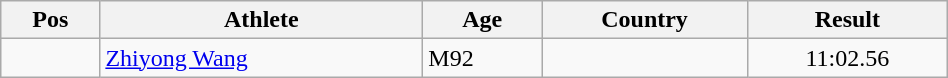<table class="wikitable"  style="text-align:center; width:50%;">
<tr>
<th>Pos</th>
<th>Athlete</th>
<th>Age</th>
<th>Country</th>
<th>Result</th>
</tr>
<tr>
<td align=center></td>
<td align=left><a href='#'>Zhiyong Wang</a></td>
<td align=left>M92</td>
<td align=left></td>
<td>11:02.56</td>
</tr>
</table>
